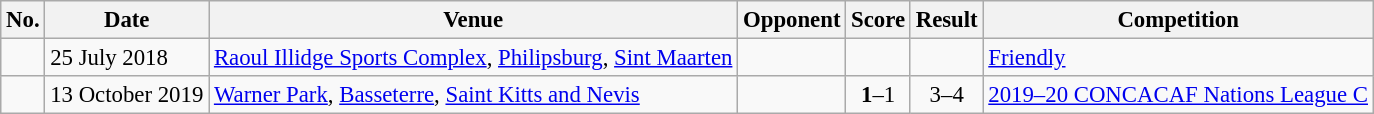<table class="wikitable" style="font-size:95%">
<tr>
<th>No.</th>
<th>Date</th>
<th>Venue</th>
<th>Opponent</th>
<th>Score</th>
<th>Result</th>
<th>Competition</th>
</tr>
<tr>
<td></td>
<td>25 July 2018</td>
<td><a href='#'>Raoul Illidge Sports Complex</a>, <a href='#'>Philipsburg</a>, <a href='#'>Sint Maarten</a></td>
<td></td>
<td></td>
<td></td>
<td><a href='#'>Friendly</a></td>
</tr>
<tr>
<td></td>
<td>13 October 2019</td>
<td><a href='#'>Warner Park</a>, <a href='#'>Basseterre</a>, <a href='#'>Saint Kitts and Nevis</a></td>
<td></td>
<td align=center><strong>1</strong>–1</td>
<td align=center>3–4</td>
<td><a href='#'>2019–20 CONCACAF Nations League C</a></td>
</tr>
</table>
